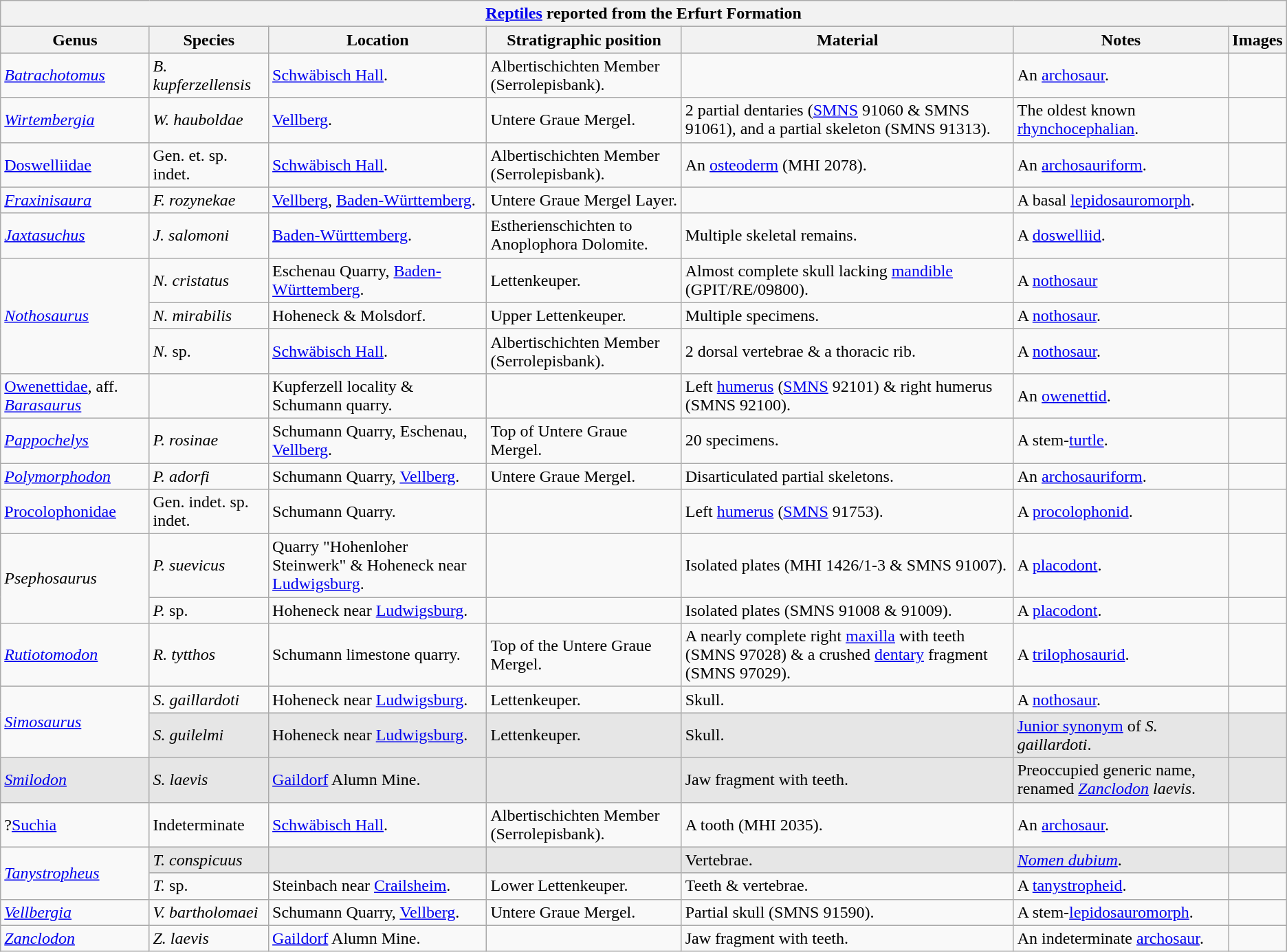<table class="wikitable" align="center">
<tr>
<th colspan="7" align="center"><strong><a href='#'>Reptiles</a> reported from the Erfurt Formation</strong></th>
</tr>
<tr>
<th>Genus</th>
<th>Species</th>
<th>Location</th>
<th><strong>Stratigraphic position</strong></th>
<th><strong>Material</strong></th>
<th>Notes</th>
<th>Images</th>
</tr>
<tr>
<td><em><a href='#'>Batrachotomus</a></em></td>
<td><em>B. kupferzellensis</em></td>
<td><a href='#'>Schwäbisch Hall</a>.</td>
<td>Albertischichten Member (Serrolepisbank).</td>
<td></td>
<td>An <a href='#'>archosaur</a>.</td>
<td></td>
</tr>
<tr>
<td><em><a href='#'>Wirtembergia</a></em></td>
<td><em>W. hauboldae</em></td>
<td><a href='#'>Vellberg</a>.</td>
<td>Untere Graue Mergel.</td>
<td>2 partial dentaries (<a href='#'>SMNS</a> 91060 & SMNS 91061), and a partial skeleton (SMNS 91313).</td>
<td>The oldest known <a href='#'>rhynchocephalian</a>.</td>
<td></td>
</tr>
<tr>
<td><a href='#'>Doswelliidae</a></td>
<td>Gen. et. sp. indet.</td>
<td><a href='#'>Schwäbisch Hall</a>.</td>
<td>Albertischichten Member (Serrolepisbank).</td>
<td>An <a href='#'>osteoderm</a> (MHI 2078).</td>
<td>An <a href='#'>archosauriform</a>.</td>
<td></td>
</tr>
<tr>
<td><em><a href='#'>Fraxinisaura</a></em></td>
<td><em>F. rozynekae</em></td>
<td><a href='#'>Vellberg</a>, <a href='#'>Baden-Württemberg</a>.</td>
<td>Untere Graue Mergel Layer.</td>
<td></td>
<td>A basal <a href='#'>lepidosauromorph</a>.</td>
<td></td>
</tr>
<tr>
<td><em><a href='#'>Jaxtasuchus</a></em></td>
<td><em>J. salomoni</em></td>
<td><a href='#'>Baden-Württemberg</a>.</td>
<td>Estherienschichten to Anoplophora Dolomite.</td>
<td>Multiple skeletal remains.</td>
<td>A <a href='#'>doswelliid</a>.</td>
<td></td>
</tr>
<tr>
<td rowspan="3"><em><a href='#'>Nothosaurus</a></em></td>
<td><em>N. cristatus</em></td>
<td>Eschenau Quarry, <a href='#'>Baden-Württemberg</a>.</td>
<td>Lettenkeuper.</td>
<td>Almost complete skull lacking <a href='#'>mandible</a> (GPIT/RE/09800).</td>
<td>A <a href='#'>nothosaur</a></td>
<td></td>
</tr>
<tr>
<td><em>N. mirabilis</em></td>
<td>Hoheneck & Molsdorf.</td>
<td>Upper Lettenkeuper.</td>
<td>Multiple specimens.</td>
<td>A <a href='#'>nothosaur</a>.</td>
<td></td>
</tr>
<tr>
<td><em>N.</em> sp.</td>
<td><a href='#'>Schwäbisch Hall</a>.</td>
<td>Albertischichten Member (Serrolepisbank).</td>
<td>2 dorsal vertebrae & a thoracic rib.</td>
<td>A <a href='#'>nothosaur</a>.</td>
<td></td>
</tr>
<tr>
<td><a href='#'>Owenettidae</a>, aff. <em><a href='#'>Barasaurus</a></em></td>
<td></td>
<td>Kupferzell locality & Schumann quarry.</td>
<td></td>
<td>Left <a href='#'>humerus</a> (<a href='#'>SMNS</a> 92101) & right humerus (SMNS 92100).</td>
<td>An <a href='#'>owenettid</a>.</td>
<td></td>
</tr>
<tr>
<td><em><a href='#'>Pappochelys</a></em></td>
<td><em>P. rosinae</em></td>
<td>Schumann Quarry, Eschenau, <a href='#'>Vellberg</a>.</td>
<td>Top of Untere Graue Mergel.</td>
<td>20 specimens.</td>
<td>A stem-<a href='#'>turtle</a>.</td>
<td></td>
</tr>
<tr>
<td><em><a href='#'>Polymorphodon</a></em></td>
<td><em>P. adorfi</em></td>
<td>Schumann Quarry, <a href='#'>Vellberg</a>.</td>
<td>Untere Graue Mergel.</td>
<td>Disarticulated partial skeletons.</td>
<td>An <a href='#'>archosauriform</a>.</td>
<td></td>
</tr>
<tr>
<td><a href='#'>Procolophonidae</a></td>
<td>Gen. indet. sp. indet.</td>
<td>Schumann Quarry.</td>
<td></td>
<td>Left <a href='#'>humerus</a> (<a href='#'>SMNS</a> 91753).</td>
<td>A <a href='#'>procolophonid</a>.</td>
<td></td>
</tr>
<tr>
<td rowspan=2><em>Psephosaurus</em></td>
<td><em>P. suevicus</em></td>
<td>Quarry "Hohenloher Steinwerk" & Hoheneck near <a href='#'>Ludwigsburg</a>.</td>
<td></td>
<td>Isolated plates (MHI 1426/1-3 & SMNS 91007).</td>
<td>A <a href='#'>placodont</a>.</td>
<td></td>
</tr>
<tr>
<td><em>P.</em> sp.</td>
<td>Hoheneck near <a href='#'>Ludwigsburg</a>.</td>
<td></td>
<td>Isolated plates (SMNS 91008 & 91009).</td>
<td>A <a href='#'>placodont</a>.</td>
<td></td>
</tr>
<tr>
<td><em><a href='#'>Rutiotomodon</a></em></td>
<td><em>R. tytthos</em></td>
<td>Schumann limestone quarry.</td>
<td>Top of the Untere Graue Mergel.</td>
<td>A nearly complete right <a href='#'>maxilla</a> with teeth (SMNS 97028) & a crushed <a href='#'>dentary</a> fragment (SMNS 97029).</td>
<td>A <a href='#'>trilophosaurid</a>.</td>
<td></td>
</tr>
<tr>
<td rowspan=2><em><a href='#'>Simosaurus</a></em></td>
<td><em>S. gaillardoti</em></td>
<td>Hoheneck near <a href='#'>Ludwigsburg</a>.</td>
<td>Lettenkeuper.</td>
<td>Skull.</td>
<td>A <a href='#'>nothosaur</a>.</td>
<td></td>
</tr>
<tr>
<td style="background:#E6E6E6;"><em>S. guilelmi</em></td>
<td style="background:#E6E6E6;">Hoheneck near <a href='#'>Ludwigsburg</a>.</td>
<td style="background:#E6E6E6;">Lettenkeuper.</td>
<td style="background:#E6E6E6;">Skull.</td>
<td style="background:#E6E6E6;"><a href='#'>Junior synonym</a> of <em>S. gaillardoti</em>.</td>
<td style="background:#E6E6E6;"></td>
</tr>
<tr>
<td style="background:#E6E6E6;"><em><a href='#'>Smilodon</a></em></td>
<td style="background:#E6E6E6;"><em>S. laevis</em></td>
<td style="background:#E6E6E6;"><a href='#'>Gaildorf</a> Alumn Mine.</td>
<td style="background:#E6E6E6;"></td>
<td style="background:#E6E6E6;">Jaw fragment with teeth.</td>
<td style="background:#E6E6E6;">Preoccupied generic name, renamed <em><a href='#'>Zanclodon</a> laevis</em>.</td>
<td style="background:#E6E6E6;"></td>
</tr>
<tr>
<td>?<a href='#'>Suchia</a></td>
<td>Indeterminate</td>
<td><a href='#'>Schwäbisch Hall</a>.</td>
<td>Albertischichten Member (Serrolepisbank).</td>
<td>A tooth (MHI 2035).</td>
<td>An <a href='#'>archosaur</a>.</td>
<td></td>
</tr>
<tr>
<td rowspan=2><em><a href='#'>Tanystropheus</a></em></td>
<td style="background:#E6E6E6;"><em>T. conspicuus</em></td>
<td style="background:#E6E6E6;"></td>
<td style="background:#E6E6E6;"></td>
<td style="background:#E6E6E6;">Vertebrae.</td>
<td style="background:#E6E6E6;"><em><a href='#'>Nomen dubium</a></em>.</td>
<td style="background:#E6E6E6;"></td>
</tr>
<tr>
<td><em>T.</em> sp.</td>
<td>Steinbach near <a href='#'>Crailsheim</a>.</td>
<td>Lower Lettenkeuper.</td>
<td>Teeth & vertebrae.</td>
<td>A <a href='#'>tanystropheid</a>.</td>
<td></td>
</tr>
<tr>
<td><em><a href='#'>Vellbergia</a></em></td>
<td><em>V. bartholomaei</em></td>
<td>Schumann Quarry, <a href='#'>Vellberg</a>.</td>
<td>Untere Graue Mergel.</td>
<td>Partial skull (SMNS 91590).</td>
<td>A stem-<a href='#'>lepidosauromorph</a>.</td>
<td></td>
</tr>
<tr>
<td><em><a href='#'>Zanclodon</a></em></td>
<td><em>Z. laevis</em></td>
<td><a href='#'>Gaildorf</a> Alumn Mine.</td>
<td></td>
<td>Jaw fragment with teeth.</td>
<td>An indeterminate <a href='#'>archosaur</a>.</td>
<td></td>
</tr>
</table>
